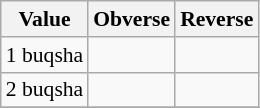<table class="wikitable" style="font-size: 90%">
<tr>
<th>Value</th>
<th>Obverse</th>
<th>Reverse</th>
</tr>
<tr>
<td>1 buqsha</td>
<td></td>
<td></td>
</tr>
<tr>
<td>2 buqsha</td>
<td></td>
<td></td>
</tr>
<tr>
</tr>
</table>
